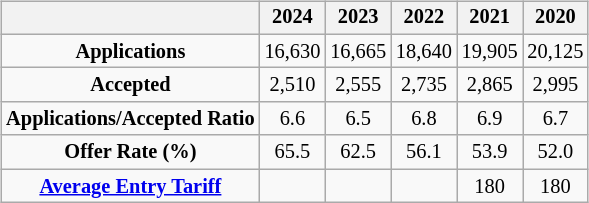<table class="floatright">
<tr>
<td><br><table class="wikitable" style="font-size:85%; text-align:center; margin-bottom: 5px">
<tr>
<th></th>
<th>2024</th>
<th>2023</th>
<th>2022</th>
<th>2021</th>
<th>2020</th>
</tr>
<tr>
<td><strong>Applications</strong></td>
<td>16,630</td>
<td>16,665</td>
<td>18,640</td>
<td>19,905</td>
<td>20,125</td>
</tr>
<tr>
<td><strong>Accepted</strong></td>
<td>2,510</td>
<td>2,555</td>
<td>2,735</td>
<td>2,865</td>
<td>2,995</td>
</tr>
<tr>
<td><strong>Applications/Accepted Ratio</strong></td>
<td>6.6</td>
<td>6.5</td>
<td>6.8</td>
<td>6.9</td>
<td>6.7</td>
</tr>
<tr>
<td><strong>Offer Rate (%)</strong></td>
<td>65.5</td>
<td>62.5</td>
<td>56.1</td>
<td>53.9</td>
<td>52.0</td>
</tr>
<tr>
<td><strong><a href='#'>Average Entry Tariff</a></strong></td>
<td></td>
<td></td>
<td></td>
<td>180</td>
<td>180</td>
</tr>
</table>
<table style="font-size:80%;float:left">
<tr>
<td></td>
</tr>
</table>
</td>
</tr>
</table>
